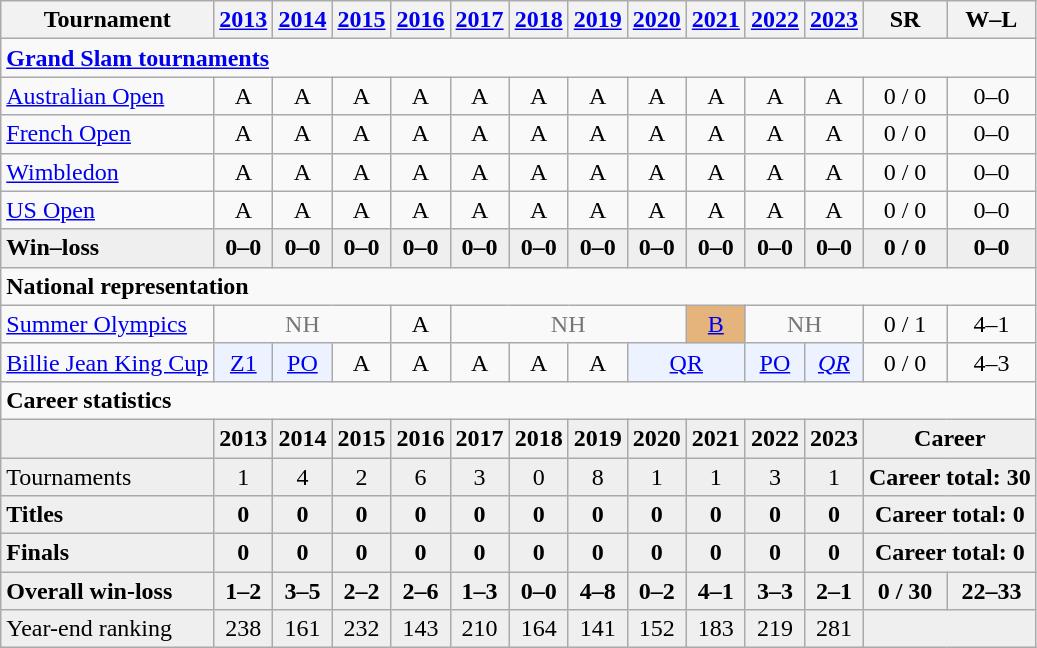<table class="wikitable" style="text-align:center">
<tr>
<th>Tournament</th>
<th><a href='#'>2013</a></th>
<th><a href='#'>2014</a></th>
<th><a href='#'>2015</a></th>
<th><a href='#'>2016</a></th>
<th><a href='#'>2017</a></th>
<th><a href='#'>2018</a></th>
<th><a href='#'>2019</a></th>
<th><a href='#'>2020</a></th>
<th><a href='#'>2021</a></th>
<th><a href='#'>2022</a></th>
<th><a href='#'>2023</a></th>
<th>SR</th>
<th>W–L</th>
</tr>
<tr>
<td colspan="15" style="text-align:left"><strong><a href='#'>Grand Slam tournaments</a></strong></td>
</tr>
<tr>
<td align="left"><a href='#'>Australian Open</a></td>
<td>A</td>
<td>A</td>
<td>A</td>
<td>A</td>
<td>A</td>
<td>A</td>
<td>A</td>
<td>A</td>
<td>A</td>
<td>A</td>
<td>A</td>
<td>0 / 0</td>
<td>0–0</td>
</tr>
<tr>
<td align="left"><a href='#'>French Open</a></td>
<td>A</td>
<td>A</td>
<td>A</td>
<td>A</td>
<td>A</td>
<td>A</td>
<td>A</td>
<td>A</td>
<td>A</td>
<td>A</td>
<td>A</td>
<td>0 / 0</td>
<td>0–0</td>
</tr>
<tr>
<td align="left"><a href='#'>Wimbledon</a></td>
<td>A</td>
<td>A</td>
<td>A</td>
<td>A</td>
<td>A</td>
<td>A</td>
<td>A</td>
<td>A</td>
<td>A</td>
<td>A</td>
<td>A</td>
<td>0 / 0</td>
<td>0–0</td>
</tr>
<tr>
<td align="left"><a href='#'>US Open</a></td>
<td>A</td>
<td>A</td>
<td>A</td>
<td>A</td>
<td>A</td>
<td>A</td>
<td>A</td>
<td>A</td>
<td>A</td>
<td>A</td>
<td>A</td>
<td>0 / 0</td>
<td>0–0</td>
</tr>
<tr style="background:#efefef;font-weight:bold">
<td style="text-align:left">Win–loss</td>
<td>0–0</td>
<td>0–0</td>
<td>0–0</td>
<td>0–0</td>
<td>0–0</td>
<td>0–0</td>
<td>0–0</td>
<td>0–0</td>
<td>0–0</td>
<td>0–0</td>
<td>0–0</td>
<td>0 / 0</td>
<td>0–0</td>
</tr>
<tr>
<td colspan="15" align="left"><strong>National representation</strong></td>
</tr>
<tr>
<td align="left"><a href='#'>Summer Olympics</a></td>
<td colspan="3" style=color:#767676>NH</td>
<td>A</td>
<td colspan="4" style=color:#767676>NH</td>
<td style=background:#E5B47D><a href='#'>B</a></td>
<td colspan="2" style=color:#767676>NH</td>
<td>0 / 1</td>
<td>4–1</td>
</tr>
<tr>
<td align="left"><a href='#'>Billie Jean King Cup</a></td>
<td bgcolor="ecf2ff"><a href='#'>Z1</a></td>
<td bgcolor="ecf2ff"><a href='#'>PO</a></td>
<td>A</td>
<td>A</td>
<td>A</td>
<td>A</td>
<td>A</td>
<td colspan="2" bgcolor="ecf2ff"><a href='#'>QR</a></td>
<td bgcolor="ecf2ff"><a href='#'>PO</a></td>
<td bgcolor="ecf2ff"><em><a href='#'>QR</a></em></td>
<td>0 / 0</td>
<td>4–3</td>
</tr>
<tr>
<td colspan="15" style="text-align:left"><strong>Career statistics</strong></td>
</tr>
<tr style="background:#efefef;font-weight:bold">
<td></td>
<td>2013</td>
<td>2014</td>
<td>2015</td>
<td>2016</td>
<th>2017</th>
<th>2018</th>
<td>2019</td>
<td>2020</td>
<td>2021</td>
<td>2022</td>
<td>2023</td>
<td colspan="3">Career</td>
</tr>
<tr style="background:#efefef">
<td align="left">Tournaments</td>
<td>1</td>
<td>4</td>
<td>2</td>
<td>6</td>
<td>3</td>
<td>0</td>
<td>8</td>
<td>1</td>
<td>1</td>
<td>3</td>
<td>1</td>
<td colspan="3"><strong>Career total: 30</strong></td>
</tr>
<tr style="background:#efefef;font-weight:bold">
<td style="text-align:left">Titles</td>
<td>0</td>
<td>0</td>
<td>0</td>
<td>0</td>
<td>0</td>
<td>0</td>
<td>0</td>
<td>0</td>
<td>0</td>
<td>0</td>
<td>0</td>
<td colspan="3">Career total: 0</td>
</tr>
<tr style="background:#efefef;font-weight:bold">
<td style="text-align:left">Finals</td>
<td>0</td>
<td>0</td>
<td>0</td>
<td>0</td>
<td>0</td>
<td>0</td>
<td>0</td>
<td>0</td>
<td>0</td>
<td>0</td>
<td>0</td>
<td colspan="3">Career total: 0</td>
</tr>
<tr style="background:#efefef;font-weight:bold">
<td style="text-align:left">Overall win-loss</td>
<td>1–2</td>
<td>3–5</td>
<td>2–2</td>
<td>2–6</td>
<td>1–3</td>
<td>0–0</td>
<td>4–8</td>
<td>0–2</td>
<td>4–1</td>
<td>3–3</td>
<td>2–1</td>
<td>0 / 30</td>
<td>22–33</td>
</tr>
<tr style="background:#efefef">
<td align="left">Year-end ranking </td>
<td>238</td>
<td>161</td>
<td>232</td>
<td>143</td>
<td>210</td>
<td>164</td>
<td>141</td>
<td>152</td>
<td>183</td>
<td>219</td>
<td>281</td>
<td colspan="3"></td>
</tr>
</table>
